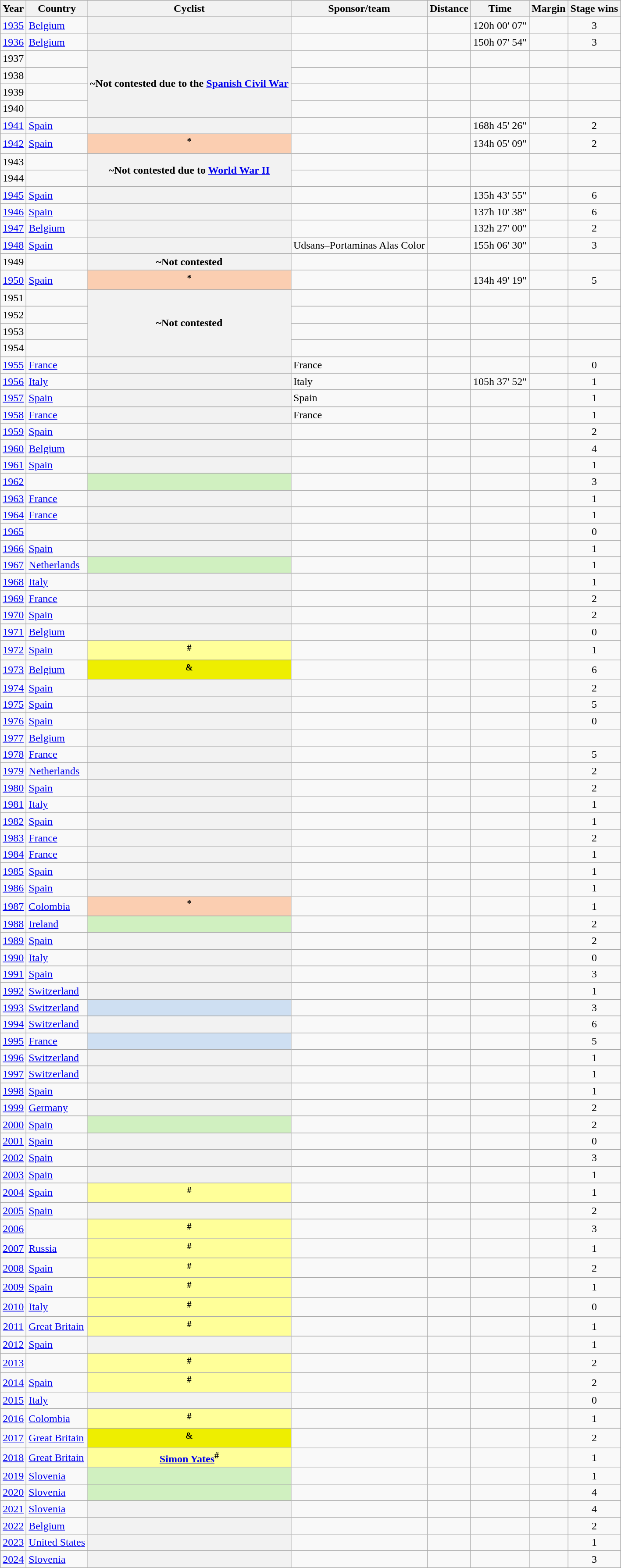<table class="wikitable plainrowheaders sortable">
<tr>
<th scope=col>Year</th>
<th scope=col>Country</th>
<th scope=col>Cyclist</th>
<th scope=col>Sponsor/team</th>
<th scope=col>Distance</th>
<th scope=col>Time</th>
<th scope=col>Margin</th>
<th scope=col>Stage wins</th>
</tr>
<tr>
<td align=center><a href='#'>1935</a></td>
<td> <a href='#'>Belgium</a></td>
<th scope=row></th>
<td align=center></td>
<td></td>
<td align=right>120h 00' 07"</td>
<td align=right></td>
<td align=center>3</td>
</tr>
<tr>
<td align=center><a href='#'>1936</a></td>
<td> <a href='#'>Belgium</a></td>
<th scope=row></th>
<td align=center></td>
<td></td>
<td align=right>150h 07' 54"</td>
<td align=right></td>
<td align=center>3</td>
</tr>
<tr>
<td align=center>1937</td>
<td align=center></td>
<th scope=row rowspan="4"><span>~</span>Not contested due to the <a href='#'>Spanish Civil War</a></th>
<td align=center></td>
<td align=center></td>
<td align=center></td>
<td align=center></td>
<td align=center></td>
</tr>
<tr>
<td align=center>1938</td>
<td align=center></td>
<td align=center></td>
<td align=center></td>
<td align=center></td>
<td align=center></td>
<td align=center></td>
</tr>
<tr>
<td align=center>1939</td>
<td align=center></td>
<td align=center></td>
<td align=center></td>
<td align=center></td>
<td align=center></td>
<td align=center></td>
</tr>
<tr>
<td align=center>1940</td>
<td align=center></td>
<td align=center></td>
<td align=center></td>
<td align=center></td>
<td align=center></td>
<td align=center></td>
</tr>
<tr>
<td align=center><a href='#'>1941</a></td>
<td> <a href='#'>Spain</a></td>
<th scope=row></th>
<td align=center></td>
<td></td>
<td align=right>168h 45' 26"</td>
<td align=right></td>
<td align=center>2</td>
</tr>
<tr>
<td align=center><a href='#'>1942</a></td>
<td> <a href='#'>Spain</a></td>
<th scope=row style=background:#FBCEB1><sup>*</sup></th>
<td align=center></td>
<td></td>
<td align=right>134h 05' 09"</td>
<td align=right></td>
<td align=center>2</td>
</tr>
<tr>
<td align=center>1943</td>
<td align=center></td>
<th scope=row rowspan="2"><span>~</span>Not contested due to <a href='#'>World War II</a></th>
<td align=center></td>
<td align=center></td>
<td align=center></td>
<td align=center></td>
<td align=center></td>
</tr>
<tr>
<td align=center>1944</td>
<td align=center></td>
<td align=center></td>
<td align=center></td>
<td align=center></td>
<td align=center></td>
<td align=center></td>
</tr>
<tr>
<td align=center><a href='#'>1945</a></td>
<td> <a href='#'>Spain</a></td>
<th scope=row></th>
<td align=center></td>
<td></td>
<td align=right>135h 43' 55"</td>
<td align=right></td>
<td align=center>6</td>
</tr>
<tr>
<td align=center><a href='#'>1946</a></td>
<td> <a href='#'>Spain</a></td>
<th scope=row></th>
<td align=center></td>
<td></td>
<td align=right>137h 10' 38"</td>
<td align=right></td>
<td align=center>6</td>
</tr>
<tr>
<td align=center><a href='#'>1947</a></td>
<td> <a href='#'>Belgium</a></td>
<th scope=row></th>
<td align=center></td>
<td></td>
<td align=right>132h 27' 00"</td>
<td align=right></td>
<td align=center>2</td>
</tr>
<tr>
<td align=center><a href='#'>1948</a></td>
<td> <a href='#'>Spain</a></td>
<th scope=row></th>
<td align=left>Udsans–Portaminas Alas Color</td>
<td></td>
<td align=right>155h 06' 30"</td>
<td align=right></td>
<td align=center>3</td>
</tr>
<tr>
<td align=center>1949</td>
<td align=center></td>
<th scope=row><span>~</span>Not contested</th>
<td align=center></td>
<td align=center></td>
<td align=center></td>
<td align=center></td>
<td align=center></td>
</tr>
<tr>
<td align=center><a href='#'>1950</a></td>
<td> <a href='#'>Spain</a></td>
<th scope=row style=background:#FBCEB1><sup>*</sup></th>
<td align=center></td>
<td></td>
<td align=right>134h 49' 19"</td>
<td align=right></td>
<td align=center>5</td>
</tr>
<tr>
<td align=center>1951</td>
<td align=center></td>
<th scope=row rowspan="4"><span>~</span>Not contested</th>
<td align=center></td>
<td align=center></td>
<td align=center></td>
<td align=center></td>
<td align=center></td>
</tr>
<tr>
<td align=center>1952</td>
<td align=center></td>
<td align=center></td>
<td align=center></td>
<td align=center></td>
<td align=center></td>
<td align=center></td>
</tr>
<tr>
<td align=center>1953</td>
<td align=center></td>
<td align=center></td>
<td align=center></td>
<td align=center></td>
<td align=center></td>
<td align=center></td>
</tr>
<tr>
<td align=center>1954</td>
<td align=center></td>
<td align=center></td>
<td align=center></td>
<td align=center></td>
<td align=center></td>
<td align=center></td>
</tr>
<tr>
<td align=center><a href='#'>1955</a></td>
<td> <a href='#'>France</a></td>
<th scope=row></th>
<td>France</td>
<td></td>
<td align=right></td>
<td align=right></td>
<td align=center>0</td>
</tr>
<tr>
<td align=center><a href='#'>1956</a></td>
<td> <a href='#'>Italy</a></td>
<th scope=row></th>
<td>Italy</td>
<td></td>
<td align=right>105h 37' 52"</td>
<td align=right></td>
<td align=center>1</td>
</tr>
<tr>
<td align=center><a href='#'>1957</a></td>
<td> <a href='#'>Spain</a></td>
<th scope=row></th>
<td>Spain</td>
<td></td>
<td align=right></td>
<td align=right></td>
<td align=center>1</td>
</tr>
<tr>
<td align=center><a href='#'>1958</a></td>
<td> <a href='#'>France</a></td>
<th scope=row></th>
<td>France</td>
<td></td>
<td align=right></td>
<td align=right></td>
<td align=center>1</td>
</tr>
<tr>
<td align=center><a href='#'>1959</a></td>
<td> <a href='#'>Spain</a></td>
<th scope=row></th>
<td></td>
<td></td>
<td align=right></td>
<td align=right></td>
<td align=center>2</td>
</tr>
<tr>
<td align=center><a href='#'>1960</a></td>
<td> <a href='#'>Belgium</a></td>
<th scope=row></th>
<td></td>
<td></td>
<td align=right></td>
<td align=right></td>
<td align=center>4</td>
</tr>
<tr>
<td align=center><a href='#'>1961</a></td>
<td> <a href='#'>Spain</a></td>
<th scope=row></th>
<td></td>
<td></td>
<td align=right></td>
<td align=right></td>
<td align=center>1</td>
</tr>
<tr>
<td align=center><a href='#'>1962</a></td>
<td></td>
<th scope=row style=background:#D0F0C0><sup></sup></th>
<td></td>
<td></td>
<td align=right></td>
<td align=right></td>
<td align=center>3</td>
</tr>
<tr>
<td align=center><a href='#'>1963</a></td>
<td> <a href='#'>France</a></td>
<th scope=row></th>
<td></td>
<td></td>
<td align=right></td>
<td align=right></td>
<td align=center>1</td>
</tr>
<tr>
<td align=center><a href='#'>1964</a></td>
<td> <a href='#'>France</a></td>
<th scope=row></th>
<td></td>
<td></td>
<td align=right></td>
<td align=right></td>
<td align=center>1</td>
</tr>
<tr>
<td align=center><a href='#'>1965</a></td>
<td></td>
<th scope=row></th>
<td></td>
<td></td>
<td align=right></td>
<td align=right></td>
<td align=center>0</td>
</tr>
<tr>
<td align=center><a href='#'>1966</a></td>
<td> <a href='#'>Spain</a></td>
<th scope=row></th>
<td></td>
<td></td>
<td align=right></td>
<td align=right></td>
<td align=center>1</td>
</tr>
<tr>
<td align=center><a href='#'>1967</a></td>
<td> <a href='#'>Netherlands</a></td>
<th scope=row style=background:#D0F0C0><sup></sup></th>
<td></td>
<td></td>
<td align=right></td>
<td align=right></td>
<td align=center>1</td>
</tr>
<tr>
<td align=center><a href='#'>1968</a></td>
<td> <a href='#'>Italy</a></td>
<th scope=row></th>
<td></td>
<td></td>
<td align=right></td>
<td align=right></td>
<td align=center>1</td>
</tr>
<tr>
<td align=center><a href='#'>1969</a></td>
<td> <a href='#'>France</a></td>
<th scope=row></th>
<td></td>
<td></td>
<td align=right></td>
<td align=right></td>
<td align=center>2</td>
</tr>
<tr>
<td align=center><a href='#'>1970</a></td>
<td> <a href='#'>Spain</a></td>
<th scope=row></th>
<td></td>
<td></td>
<td align=right></td>
<td align=right></td>
<td align=center>2</td>
</tr>
<tr>
<td align=center><a href='#'>1971</a></td>
<td> <a href='#'>Belgium</a></td>
<th scope=row></th>
<td></td>
<td></td>
<td align=right></td>
<td align=right></td>
<td align=center>0</td>
</tr>
<tr>
<td align=center><a href='#'>1972</a></td>
<td> <a href='#'>Spain</a></td>
<th scope="row" style="background:#ff9;"><sup>#</sup></th>
<td></td>
<td></td>
<td align=right></td>
<td align=right></td>
<td align=center>1</td>
</tr>
<tr>
<td align=center><a href='#'>1973</a></td>
<td> <a href='#'>Belgium</a></td>
<th scope="row" style="background:#ee0;"><sup>&</sup></th>
<td></td>
<td></td>
<td align=right></td>
<td align=right></td>
<td align=center>6</td>
</tr>
<tr>
<td align=center><a href='#'>1974</a></td>
<td> <a href='#'>Spain</a></td>
<th scope=row></th>
<td></td>
<td></td>
<td align=right></td>
<td align=right></td>
<td align=center>2</td>
</tr>
<tr>
<td align=center><a href='#'>1975</a></td>
<td> <a href='#'>Spain</a></td>
<th scope=row></th>
<td></td>
<td></td>
<td align=right></td>
<td align=right></td>
<td align=center>5</td>
</tr>
<tr>
<td align=center><a href='#'>1976</a></td>
<td> <a href='#'>Spain</a></td>
<th scope=row></th>
<td></td>
<td></td>
<td align=right></td>
<td align=right></td>
<td align=center>0</td>
</tr>
<tr>
<td align=center><a href='#'>1977</a></td>
<td> <a href='#'>Belgium</a></td>
<th scope=row></th>
<td></td>
<td></td>
<td align=right></td>
<td align=right></td>
<td align=center></td>
</tr>
<tr>
<td align=center><a href='#'>1978</a></td>
<td> <a href='#'>France</a></td>
<th scope=row></th>
<td></td>
<td></td>
<td align=right></td>
<td align=right></td>
<td align=center>5</td>
</tr>
<tr>
<td align=center><a href='#'>1979</a></td>
<td> <a href='#'>Netherlands</a></td>
<th scope=row></th>
<td></td>
<td></td>
<td align=right></td>
<td align=right></td>
<td align=center>2</td>
</tr>
<tr>
<td align=center><a href='#'>1980</a></td>
<td> <a href='#'>Spain</a></td>
<th scope=row></th>
<td></td>
<td></td>
<td align=right></td>
<td align=right></td>
<td align=center>2</td>
</tr>
<tr>
<td align=center><a href='#'>1981</a></td>
<td> <a href='#'>Italy</a></td>
<th scope=row></th>
<td></td>
<td></td>
<td align=right></td>
<td align=right></td>
<td align=center>1</td>
</tr>
<tr>
<td align=center><a href='#'>1982</a></td>
<td> <a href='#'>Spain</a></td>
<th scope=row></th>
<td></td>
<td></td>
<td align=right></td>
<td align=right></td>
<td align=center>1</td>
</tr>
<tr>
<td align=center><a href='#'>1983</a></td>
<td> <a href='#'>France</a></td>
<th scope=row></th>
<td></td>
<td></td>
<td align=right></td>
<td align=right></td>
<td align=center>2</td>
</tr>
<tr>
<td align=center><a href='#'>1984</a></td>
<td> <a href='#'>France</a></td>
<th scope=row></th>
<td></td>
<td></td>
<td align=right></td>
<td align=right></td>
<td align=center>1</td>
</tr>
<tr>
<td align=center><a href='#'>1985</a></td>
<td> <a href='#'>Spain</a></td>
<th scope=row></th>
<td></td>
<td></td>
<td align=right></td>
<td align=right></td>
<td align=center>1</td>
</tr>
<tr>
<td align=center><a href='#'>1986</a></td>
<td> <a href='#'>Spain</a></td>
<th scope=row></th>
<td></td>
<td></td>
<td align=right></td>
<td align=right></td>
<td align=center>1</td>
</tr>
<tr>
<td align=center><a href='#'>1987</a></td>
<td> <a href='#'>Colombia</a></td>
<th scope=row style=background:#FBCEB1><sup>*</sup></th>
<td></td>
<td></td>
<td align=right></td>
<td align=right></td>
<td align=center>1</td>
</tr>
<tr>
<td align=center><a href='#'>1988</a></td>
<td> <a href='#'>Ireland</a></td>
<th scope=row style=background:#D0F0C0><sup></sup></th>
<td></td>
<td></td>
<td align=right></td>
<td align=right></td>
<td align=center>2</td>
</tr>
<tr>
<td align=center><a href='#'>1989</a></td>
<td> <a href='#'>Spain</a></td>
<th scope=row></th>
<td></td>
<td></td>
<td align=right></td>
<td align=right></td>
<td align=center>2</td>
</tr>
<tr>
<td align=center><a href='#'>1990</a></td>
<td> <a href='#'>Italy</a></td>
<th scope=row></th>
<td></td>
<td></td>
<td align=right></td>
<td align=right></td>
<td align=center>0</td>
</tr>
<tr>
<td align=center><a href='#'>1991</a></td>
<td> <a href='#'>Spain</a></td>
<th scope=row></th>
<td></td>
<td></td>
<td align=right></td>
<td align=right></td>
<td align=center>3</td>
</tr>
<tr>
<td align=center><a href='#'>1992</a></td>
<td> <a href='#'>Switzerland</a></td>
<th scope=row></th>
<td></td>
<td></td>
<td align=right></td>
<td align=right></td>
<td align=center>1</td>
</tr>
<tr>
<td align=center><a href='#'>1993</a></td>
<td> <a href='#'>Switzerland</a></td>
<th scope=row style=background:#cedff2><sup></sup></th>
<td></td>
<td></td>
<td align=right></td>
<td align=right></td>
<td align=center>3</td>
</tr>
<tr>
<td align=center><a href='#'>1994</a></td>
<td> <a href='#'>Switzerland</a></td>
<th scope=row></th>
<td></td>
<td></td>
<td align=right></td>
<td align=right></td>
<td align=center>6</td>
</tr>
<tr>
<td align=center><a href='#'>1995</a></td>
<td> <a href='#'>France</a></td>
<th scope=row style=background:#cedff2><sup></sup></th>
<td></td>
<td></td>
<td align=right></td>
<td align=right></td>
<td align=center>5</td>
</tr>
<tr>
<td align=center><a href='#'>1996</a></td>
<td> <a href='#'>Switzerland</a></td>
<th scope=row></th>
<td></td>
<td></td>
<td align=right></td>
<td align=right></td>
<td align=center>1</td>
</tr>
<tr>
<td align=center><a href='#'>1997</a></td>
<td> <a href='#'>Switzerland</a></td>
<th scope=row></th>
<td></td>
<td></td>
<td align=right></td>
<td align=right></td>
<td align=center>1</td>
</tr>
<tr>
<td align=center><a href='#'>1998</a></td>
<td> <a href='#'>Spain</a></td>
<th scope=row></th>
<td></td>
<td></td>
<td align=right></td>
<td align=right></td>
<td align=center>1</td>
</tr>
<tr>
<td align=center><a href='#'>1999</a></td>
<td> <a href='#'>Germany</a></td>
<th scope=row></th>
<td></td>
<td></td>
<td align=right></td>
<td align=right></td>
<td align=center>2</td>
</tr>
<tr>
<td align=center><a href='#'>2000</a></td>
<td> <a href='#'>Spain</a></td>
<th scope=row style=background:#D0F0C0><sup></sup></th>
<td></td>
<td></td>
<td align=right></td>
<td align=right></td>
<td align=center>2</td>
</tr>
<tr>
<td align=center><a href='#'>2001</a></td>
<td> <a href='#'>Spain</a></td>
<th scope=row></th>
<td></td>
<td></td>
<td align=right></td>
<td align=right></td>
<td align=center>0</td>
</tr>
<tr>
<td align=center><a href='#'>2002</a></td>
<td> <a href='#'>Spain</a></td>
<th scope=row></th>
<td></td>
<td></td>
<td align=right></td>
<td align=right></td>
<td align=center>3</td>
</tr>
<tr>
<td align=center><a href='#'>2003</a></td>
<td> <a href='#'>Spain</a></td>
<th scope=row></th>
<td></td>
<td></td>
<td align=right></td>
<td align=right></td>
<td align=center>1</td>
</tr>
<tr>
<td align=center><a href='#'>2004</a></td>
<td> <a href='#'>Spain</a></td>
<th scope="row" style="background:#ff9;"><sup>#</sup></th>
<td></td>
<td></td>
<td align=right></td>
<td align=right></td>
<td align=center>1</td>
</tr>
<tr>
<td align=center><a href='#'>2005</a></td>
<td> <a href='#'>Spain</a></td>
<th scope="row"></th>
<td></td>
<td></td>
<td align=right></td>
<td align=right></td>
<td align=center>2</td>
</tr>
<tr>
<td align=center><a href='#'>2006</a></td>
<td></td>
<th scope="row" style="background:#ff9;"><sup>#</sup></th>
<td></td>
<td></td>
<td align=right></td>
<td align=right></td>
<td align=center>3</td>
</tr>
<tr>
<td align=center><a href='#'>2007</a></td>
<td> <a href='#'>Russia</a></td>
<th scope="row" style="background:#ff9;"><sup>#</sup></th>
<td></td>
<td></td>
<td align=right></td>
<td align=right></td>
<td align=center>1</td>
</tr>
<tr>
<td align=center><a href='#'>2008</a></td>
<td> <a href='#'>Spain</a></td>
<th scope="row" style="background:#ff9;"><sup>#</sup></th>
<td></td>
<td></td>
<td align=right></td>
<td align=right></td>
<td align=center>2</td>
</tr>
<tr>
<td align=center><a href='#'>2009</a></td>
<td> <a href='#'>Spain</a></td>
<th scope="row" style="background:#ff9;"><sup>#</sup></th>
<td></td>
<td></td>
<td align=right></td>
<td align=right></td>
<td align=center>1</td>
</tr>
<tr>
<td align=center><a href='#'>2010</a></td>
<td> <a href='#'>Italy</a></td>
<th scope="row" style="background:#ff9;"><sup>#</sup></th>
<td></td>
<td></td>
<td align=right></td>
<td align=right></td>
<td align=center>0</td>
</tr>
<tr>
<td align=center><a href='#'>2011</a></td>
<td> <a href='#'>Great Britain</a></td>
<th scope="row" style="background:#ff9;"><s></s> <sup>#</sup></th>
<td></td>
<td></td>
<td align=right></td>
<td align=right></td>
<td align=center>1</td>
</tr>
<tr>
<td align=center><a href='#'>2012</a></td>
<td> <a href='#'>Spain</a></td>
<th scope=row></th>
<td></td>
<td></td>
<td align=right></td>
<td align=right></td>
<td align=center>1</td>
</tr>
<tr>
<td align=center><a href='#'>2013</a></td>
<td></td>
<th scope="row" style="background:#ff9;"><sup>#</sup></th>
<td></td>
<td></td>
<td align=right></td>
<td align=right></td>
<td align=center>2</td>
</tr>
<tr>
<td align=center><a href='#'>2014</a></td>
<td> <a href='#'>Spain</a></td>
<th scope="row" style="background:#ff9;"><sup>#</sup></th>
<td></td>
<td></td>
<td align=right></td>
<td align=right></td>
<td align=center>2</td>
</tr>
<tr>
<td align=center><a href='#'>2015</a></td>
<td> <a href='#'>Italy</a></td>
<th scope=row></th>
<td></td>
<td></td>
<td align=right></td>
<td align=right></td>
<td align=center>0</td>
</tr>
<tr>
<td align=center><a href='#'>2016</a></td>
<td> <a href='#'>Colombia</a></td>
<th scope="row" style="background:#ff9;"><sup>#</sup></th>
<td></td>
<td></td>
<td align=right></td>
<td align=right></td>
<td align=center>1</td>
</tr>
<tr>
<td align=center><a href='#'>2017</a></td>
<td> <a href='#'>Great Britain</a></td>
<th scope="row" style="background:#ee0;"><sup>&</sup></th>
<td></td>
<td></td>
<td align=right></td>
<td align=right></td>
<td align=center>2</td>
</tr>
<tr>
<td align=center><a href='#'>2018</a></td>
<td> <a href='#'>Great Britain</a></td>
<th scope="row" style="background:#ff9;"><a href='#'>Simon Yates</a><sup>#</sup></th>
<td></td>
<td></td>
<td align=right></td>
<td align=right></td>
<td align=center>1</td>
</tr>
<tr>
<td align=center><a href='#'>2019</a></td>
<td> <a href='#'>Slovenia</a></td>
<th scope="row" style="background:#d0f0c0;"><sup></sup></th>
<td></td>
<td></td>
<td align=right></td>
<td align=right></td>
<td align=center>1</td>
</tr>
<tr>
<td align=center><a href='#'>2020</a></td>
<td> <a href='#'>Slovenia</a></td>
<th scope="row" style="background:#d0f0c0;"><sup></sup></th>
<td></td>
<td></td>
<td align=right></td>
<td align=right></td>
<td align=center>4</td>
</tr>
<tr>
<td align=center><a href='#'>2021</a></td>
<td> <a href='#'>Slovenia</a></td>
<th scope=row></th>
<td></td>
<td></td>
<td align=right></td>
<td align=right></td>
<td align=center>4</td>
</tr>
<tr>
<td align=center><a href='#'>2022</a></td>
<td> <a href='#'>Belgium</a></td>
<th scope=row></th>
<td></td>
<td></td>
<td align=right></td>
<td align=right></td>
<td align=center>2</td>
</tr>
<tr>
<td align=center><a href='#'>2023</a></td>
<td> <a href='#'>United States</a></td>
<th scope=row></th>
<td></td>
<td></td>
<td align=right></td>
<td align=right></td>
<td align=center>1</td>
</tr>
<tr>
<td align=center><a href='#'>2024</a></td>
<td> <a href='#'>Slovenia</a></td>
<th scope=row></th>
<td></td>
<td></td>
<td align=right></td>
<td align=right></td>
<td align=center>3</td>
</tr>
</table>
